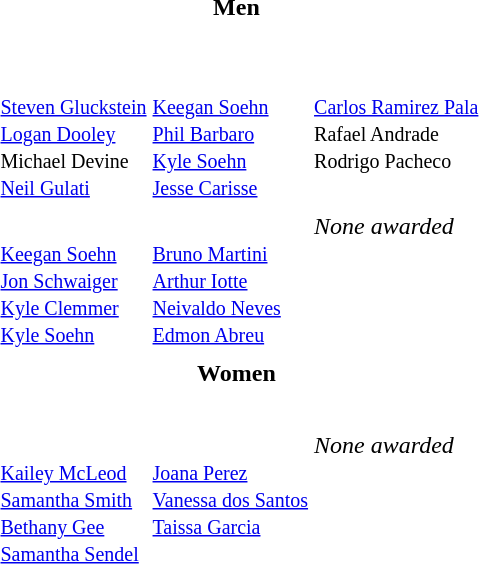<table>
<tr style="vertical-align:top;" style="background:#dfdfdf;">
<td colspan="4" style="text-align:center;"><strong>Men</strong></td>
</tr>
<tr style="vertical-align:top;">
<th scope=row style="text-align:left"></th>
<td></td>
<td></td>
<td></td>
</tr>
<tr style="vertical-align:top;">
<th scope=row style="text-align:left"></th>
<td><br></td>
<td><br></td>
<td><br></td>
</tr>
<tr style="vertical-align:top;">
<th scope=row style="text-align:left"></th>
<td><br><small><a href='#'>Steven Gluckstein</a><br><a href='#'>Logan Dooley</a><br>Michael Devine<br><a href='#'>Neil Gulati</a></small></td>
<td><br><small><a href='#'>Keegan Soehn</a><br><a href='#'>Phil Barbaro</a><br><a href='#'>Kyle Soehn</a><br><a href='#'>Jesse Carisse</a></small></td>
<td><br><small><a href='#'>Carlos Ramirez Pala</a><br>Rafael Andrade<br>Rodrigo Pacheco</small></td>
</tr>
<tr style="vertical-align:top;">
<th scope=row style="text-align:left"></th>
<td></td>
<td></td>
<td></td>
</tr>
<tr style="vertical-align:top;">
<th scope=row style="text-align:left"></th>
<td><br><small><a href='#'>Keegan Soehn</a><br><a href='#'>Jon Schwaiger</a><br><a href='#'>Kyle Clemmer</a><br><a href='#'>Kyle Soehn</a></small></td>
<td><br><small><a href='#'>Bruno Martini</a><br><a href='#'>Arthur Iotte</a><br><a href='#'>Neivaldo Neves</a><br><a href='#'>Edmon Abreu</a></small></td>
<td><em>None awarded</em></td>
</tr>
<tr style="vertical-align:top;">
<th scope=row style="text-align:left"></th>
<td></td>
<td></td>
<td></td>
</tr>
<tr style="vertical-align:top;" style="background:#dfdfdf;">
<td colspan="4" style="text-align:center;"><strong>Women</strong></td>
</tr>
<tr style="vertical-align:top;">
<th scope=row style="text-align:left"></th>
<td></td>
<td></td>
<td></td>
</tr>
<tr style="vertical-align:top;">
<th scope=row style="text-align:left"></th>
<td><br></td>
<td><br></td>
<td><br></td>
</tr>
<tr style="vertical-align:top;">
<th scope=row style="text-align:left"></th>
<td><br><small><a href='#'>Kailey McLeod</a><br><a href='#'>Samantha Smith</a><br><a href='#'>Bethany Gee</a><br><a href='#'>Samantha Sendel</a></small></td>
<td><br><small><a href='#'>Joana Perez</a><br><a href='#'>Vanessa dos Santos</a><br><a href='#'>Taissa Garcia</a></small></td>
<td><em>None awarded</em></td>
</tr>
<tr style="vertical-align:top;">
<th scope=row style="text-align:left"></th>
<td></td>
<td></td>
<td></td>
</tr>
<tr style="vertical-align:top;">
<th scope=row style="text-align:left"></th>
<td></td>
<td></td>
<td></td>
</tr>
</table>
